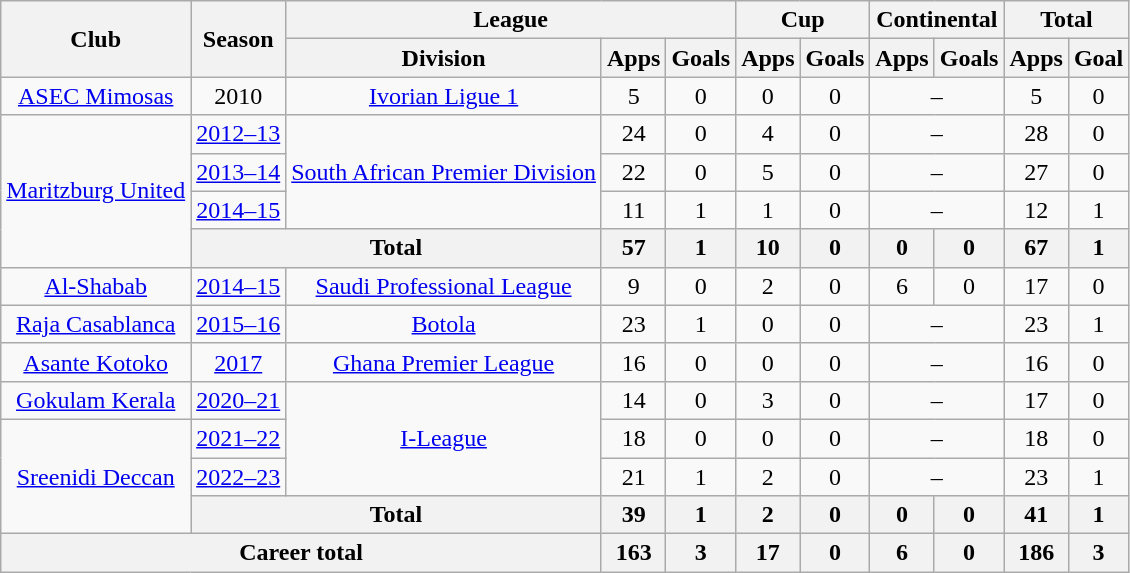<table class="wikitable" style="text-align: center;">
<tr>
<th rowspan="2">Club</th>
<th rowspan="2">Season</th>
<th colspan="3">League</th>
<th colspan="2">Cup</th>
<th colspan="2">Continental</th>
<th colspan="2">Total</th>
</tr>
<tr>
<th>Division</th>
<th>Apps</th>
<th>Goals</th>
<th>Apps</th>
<th>Goals</th>
<th>Apps</th>
<th>Goals</th>
<th>Apps</th>
<th>Goal</th>
</tr>
<tr>
<td rowspan="1"><a href='#'>ASEC Mimosas</a></td>
<td>2010</td>
<td rowspan="1"><a href='#'>Ivorian Ligue 1</a></td>
<td>5</td>
<td>0</td>
<td>0</td>
<td>0</td>
<td colspan="2">–</td>
<td>5</td>
<td>0</td>
</tr>
<tr>
<td rowspan="4"><a href='#'>Maritzburg United</a></td>
<td><a href='#'>2012–13</a></td>
<td rowspan="3"><a href='#'>South African Premier Division</a></td>
<td>24</td>
<td>0</td>
<td>4</td>
<td>0</td>
<td colspan="2">–</td>
<td>28</td>
<td>0</td>
</tr>
<tr>
<td><a href='#'>2013–14</a></td>
<td>22</td>
<td>0</td>
<td>5</td>
<td>0</td>
<td colspan="2">–</td>
<td>27</td>
<td>0</td>
</tr>
<tr>
<td><a href='#'>2014–15</a></td>
<td>11</td>
<td>1</td>
<td>1</td>
<td>0</td>
<td colspan="2">–</td>
<td>12</td>
<td>1</td>
</tr>
<tr>
<th colspan="2">Total</th>
<th>57</th>
<th>1</th>
<th>10</th>
<th>0</th>
<th>0</th>
<th>0</th>
<th>67</th>
<th>1</th>
</tr>
<tr>
<td rowspan="1"><a href='#'>Al-Shabab</a></td>
<td><a href='#'>2014–15</a></td>
<td rowspan="1"><a href='#'>Saudi Professional League</a></td>
<td>9</td>
<td>0</td>
<td>2</td>
<td>0</td>
<td>6</td>
<td>0</td>
<td>17</td>
<td>0</td>
</tr>
<tr>
<td rowspan="1"><a href='#'>Raja Casablanca</a></td>
<td><a href='#'>2015–16</a></td>
<td rowspan="1"><a href='#'>Botola</a></td>
<td>23</td>
<td>1</td>
<td>0</td>
<td>0</td>
<td colspan="2">–</td>
<td>23</td>
<td>1</td>
</tr>
<tr>
<td rowspan="1"><a href='#'>Asante Kotoko</a></td>
<td><a href='#'>2017</a></td>
<td rowspan="1"><a href='#'>Ghana Premier League</a></td>
<td>16</td>
<td>0</td>
<td>0</td>
<td>0</td>
<td colspan="2">–</td>
<td>16</td>
<td>0</td>
</tr>
<tr>
<td rowspan="1"><a href='#'>Gokulam Kerala</a></td>
<td><a href='#'>2020–21</a></td>
<td rowspan="3"><a href='#'>I-League</a></td>
<td>14</td>
<td>0</td>
<td>3</td>
<td>0</td>
<td colspan="2">–</td>
<td>17</td>
<td>0</td>
</tr>
<tr>
<td rowspan="3"><a href='#'>Sreenidi Deccan</a></td>
<td><a href='#'>2021–22</a></td>
<td>18</td>
<td>0</td>
<td>0</td>
<td>0</td>
<td colspan="2">–</td>
<td>18</td>
<td>0</td>
</tr>
<tr>
<td><a href='#'>2022–23</a></td>
<td>21</td>
<td>1</td>
<td>2</td>
<td>0</td>
<td colspan="2">–</td>
<td>23</td>
<td>1</td>
</tr>
<tr>
<th colspan="2">Total</th>
<th>39</th>
<th>1</th>
<th>2</th>
<th>0</th>
<th>0</th>
<th>0</th>
<th>41</th>
<th>1</th>
</tr>
<tr>
<th colspan="3">Career total</th>
<th>163</th>
<th>3</th>
<th>17</th>
<th>0</th>
<th>6</th>
<th>0</th>
<th>186</th>
<th>3</th>
</tr>
</table>
